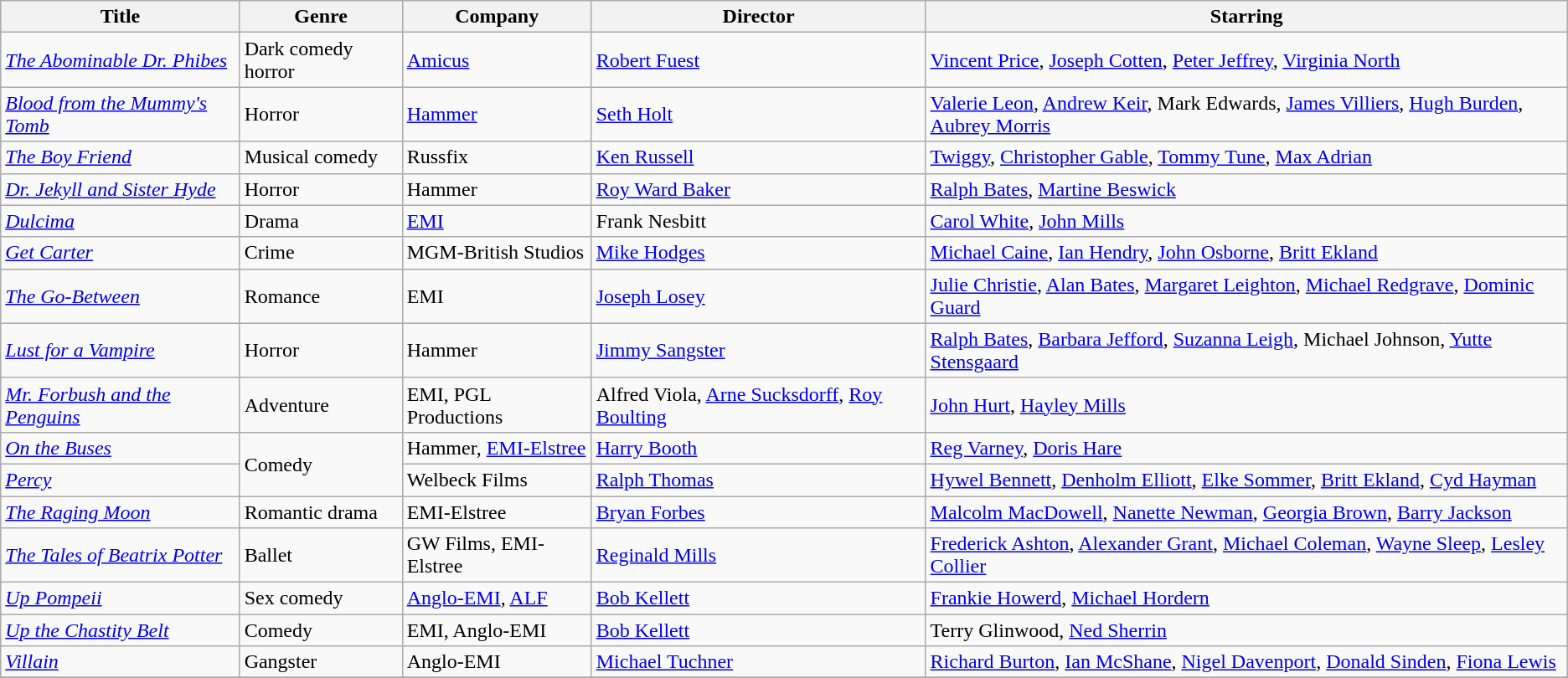<table class="wikitable unsortable">
<tr>
<th>Title</th>
<th>Genre</th>
<th>Company</th>
<th>Director</th>
<th>Starring</th>
</tr>
<tr>
<td><em><a href='#'>The Abominable Dr. Phibes</a></em></td>
<td>Dark comedy horror</td>
<td><a href='#'>Amicus</a></td>
<td><a href='#'>Robert Fuest</a></td>
<td><a href='#'>Vincent Price</a>, <a href='#'>Joseph Cotten</a>, <a href='#'>Peter Jeffrey</a>, <a href='#'>Virginia North</a></td>
</tr>
<tr>
<td><em><a href='#'>Blood from the Mummy's Tomb</a></em></td>
<td>Horror</td>
<td><a href='#'>Hammer</a></td>
<td><a href='#'>Seth Holt</a></td>
<td><a href='#'>Valerie Leon</a>, <a href='#'>Andrew Keir</a>, Mark Edwards, <a href='#'>James Villiers</a>, <a href='#'>Hugh Burden</a>, <a href='#'>Aubrey Morris</a></td>
</tr>
<tr>
<td><em><a href='#'>The Boy Friend</a></em></td>
<td>Musical comedy</td>
<td>Russfix</td>
<td><a href='#'>Ken Russell</a></td>
<td><a href='#'>Twiggy</a>, <a href='#'>Christopher Gable</a>, <a href='#'>Tommy Tune</a>, <a href='#'>Max Adrian</a></td>
</tr>
<tr>
<td><em><a href='#'>Dr. Jekyll and Sister Hyde</a></em></td>
<td>Horror</td>
<td>Hammer</td>
<td><a href='#'>Roy Ward Baker</a></td>
<td><a href='#'>Ralph Bates</a>, <a href='#'>Martine Beswick</a></td>
</tr>
<tr>
<td><em><a href='#'>Dulcima</a></em></td>
<td>Drama</td>
<td><a href='#'>EMI</a></td>
<td>Frank Nesbitt</td>
<td><a href='#'>Carol White</a>, <a href='#'>John Mills</a></td>
</tr>
<tr>
<td><em><a href='#'>Get Carter</a></em></td>
<td>Crime</td>
<td>MGM-British Studios</td>
<td><a href='#'>Mike Hodges</a></td>
<td><a href='#'>Michael Caine</a>, <a href='#'>Ian Hendry</a>, <a href='#'>John Osborne</a>, <a href='#'>Britt Ekland</a></td>
</tr>
<tr>
<td><em><a href='#'>The Go-Between</a></em></td>
<td>Romance</td>
<td>EMI</td>
<td><a href='#'>Joseph Losey</a></td>
<td><a href='#'>Julie Christie</a>, <a href='#'>Alan Bates</a>, <a href='#'>Margaret Leighton</a>, <a href='#'>Michael Redgrave</a>, <a href='#'>Dominic Guard</a></td>
</tr>
<tr>
<td><em><a href='#'>Lust for a Vampire</a></em></td>
<td>Horror</td>
<td>Hammer</td>
<td><a href='#'>Jimmy Sangster</a></td>
<td><a href='#'>Ralph Bates</a>, <a href='#'>Barbara Jefford</a>, <a href='#'>Suzanna Leigh</a>, Michael Johnson, <a href='#'>Yutte Stensgaard</a></td>
</tr>
<tr>
<td><em><a href='#'>Mr. Forbush and the Penguins</a></em></td>
<td>Adventure</td>
<td>EMI, PGL Productions</td>
<td>Alfred Viola, <a href='#'>Arne Sucksdorff</a>, <a href='#'>Roy Boulting</a></td>
<td><a href='#'>John Hurt</a>, <a href='#'>Hayley Mills</a></td>
</tr>
<tr>
<td><em><a href='#'>On the Buses</a></em></td>
<td rowspan="2">Comedy</td>
<td>Hammer, <a href='#'>EMI-Elstree</a></td>
<td><a href='#'>Harry Booth</a></td>
<td><a href='#'>Reg Varney</a>, <a href='#'>Doris Hare</a></td>
</tr>
<tr>
<td><em><a href='#'>Percy</a></em></td>
<td>Welbeck Films</td>
<td><a href='#'>Ralph Thomas</a></td>
<td><a href='#'>Hywel Bennett</a>, <a href='#'>Denholm Elliott</a>, <a href='#'>Elke Sommer</a>, <a href='#'>Britt Ekland</a>, <a href='#'>Cyd Hayman</a></td>
</tr>
<tr>
<td><em><a href='#'>The Raging Moon</a></em></td>
<td>Romantic drama</td>
<td>EMI-Elstree</td>
<td><a href='#'>Bryan Forbes</a></td>
<td><a href='#'>Malcolm MacDowell</a>, <a href='#'>Nanette Newman</a>, <a href='#'>Georgia Brown</a>, <a href='#'>Barry Jackson</a></td>
</tr>
<tr>
<td><em><a href='#'>The Tales of Beatrix Potter</a></em></td>
<td>Ballet</td>
<td>GW Films, EMI-Elstree</td>
<td><a href='#'>Reginald Mills</a></td>
<td><a href='#'>Frederick Ashton</a>, <a href='#'>Alexander Grant</a>, <a href='#'>Michael Coleman</a>, <a href='#'>Wayne Sleep</a>, <a href='#'>Lesley Collier</a></td>
</tr>
<tr>
<td><em><a href='#'>Up Pompeii</a></em></td>
<td>Sex comedy</td>
<td><a href='#'>Anglo-EMI</a>, <a href='#'>ALF</a></td>
<td><a href='#'>Bob Kellett</a></td>
<td><a href='#'>Frankie Howerd</a>, <a href='#'>Michael Hordern</a></td>
</tr>
<tr>
<td><em><a href='#'>Up the Chastity Belt</a></em></td>
<td>Comedy</td>
<td>EMI, Anglo-EMI</td>
<td><a href='#'>Bob Kellett</a></td>
<td>Terry Glinwood, <a href='#'>Ned Sherrin</a></td>
</tr>
<tr>
<td><em><a href='#'>Villain</a></em></td>
<td>Gangster</td>
<td>Anglo-EMI</td>
<td><a href='#'>Michael Tuchner</a></td>
<td><a href='#'>Richard Burton</a>, <a href='#'>Ian McShane</a>, <a href='#'>Nigel Davenport</a>, <a href='#'>Donald Sinden</a>, <a href='#'>Fiona Lewis</a></td>
</tr>
<tr>
</tr>
</table>
